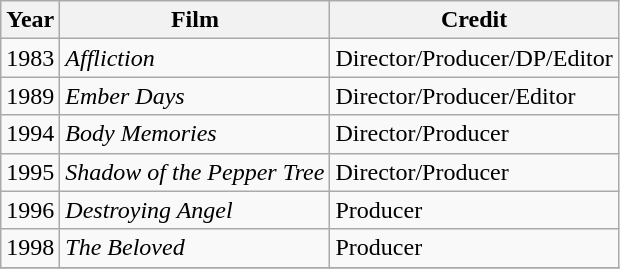<table class="wikitable sortable">
<tr>
<th>Year</th>
<th>Film</th>
<th>Credit</th>
</tr>
<tr>
<td>1983</td>
<td><em>Affliction</em></td>
<td>Director/Producer/DP/Editor</td>
</tr>
<tr>
<td>1989</td>
<td><em>Ember Days</em></td>
<td>Director/Producer/Editor</td>
</tr>
<tr>
<td>1994</td>
<td><em>Body Memories</em></td>
<td>Director/Producer</td>
</tr>
<tr>
<td>1995</td>
<td><em>Shadow of the Pepper Tree</em></td>
<td>Director/Producer</td>
</tr>
<tr>
<td>1996</td>
<td><em>Destroying Angel</em></td>
<td>Producer</td>
</tr>
<tr>
<td>1998</td>
<td><em>The Beloved</em></td>
<td>Producer</td>
</tr>
<tr>
</tr>
</table>
